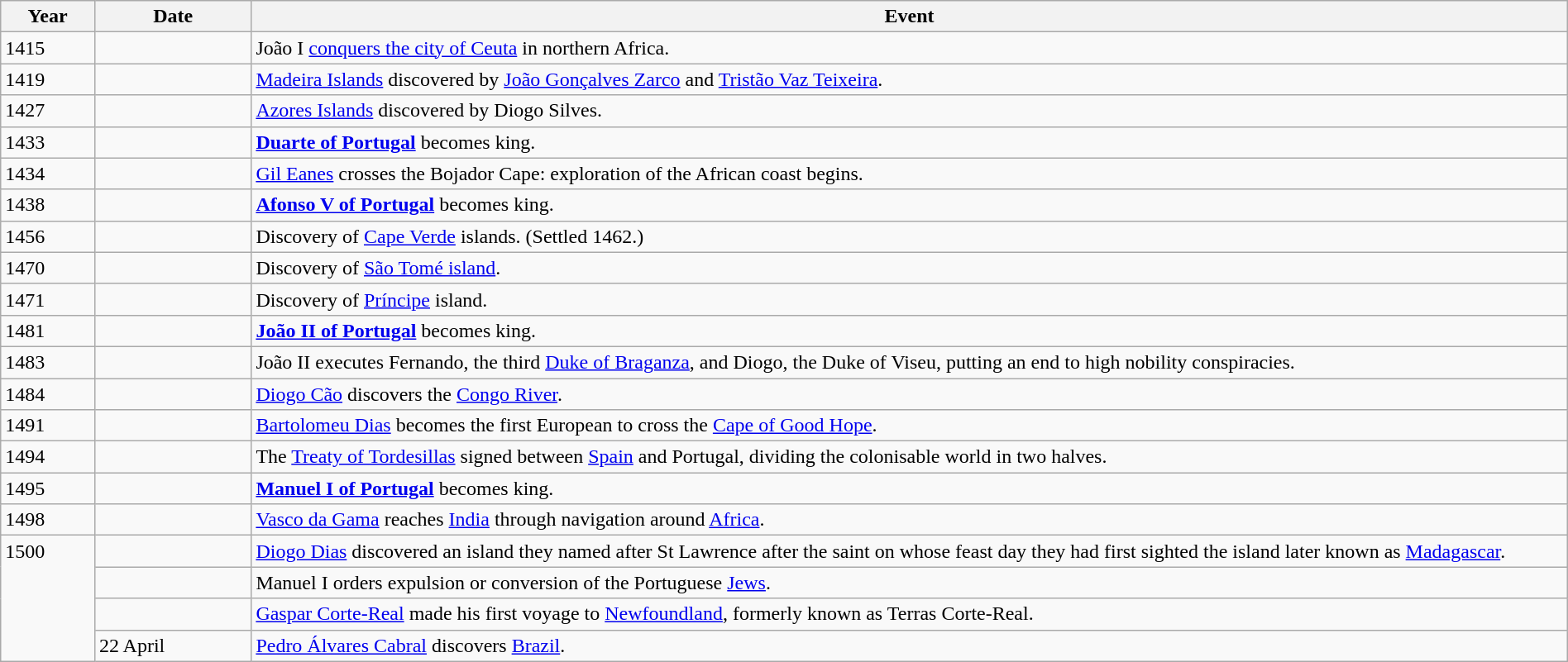<table class="wikitable" width="100%">
<tr>
<th style="width:6%">Year</th>
<th style="width:10%">Date</th>
<th>Event</th>
</tr>
<tr>
<td>1415</td>
<td></td>
<td>João I <a href='#'>conquers the city of Ceuta</a> in northern Africa.</td>
</tr>
<tr>
<td>1419</td>
<td></td>
<td><a href='#'>Madeira Islands</a> discovered by <a href='#'>João Gonçalves Zarco</a> and <a href='#'>Tristão Vaz Teixeira</a>.</td>
</tr>
<tr>
<td>1427</td>
<td></td>
<td><a href='#'>Azores Islands</a> discovered by Diogo Silves.</td>
</tr>
<tr>
<td>1433</td>
<td></td>
<td><strong><a href='#'>Duarte of Portugal</a></strong> becomes king.</td>
</tr>
<tr>
<td>1434</td>
<td></td>
<td><a href='#'>Gil Eanes</a> crosses the Bojador Cape: exploration of the African coast begins.</td>
</tr>
<tr>
<td>1438</td>
<td></td>
<td><strong><a href='#'>Afonso V of Portugal</a></strong> becomes king.</td>
</tr>
<tr>
<td>1456</td>
<td></td>
<td>Discovery of <a href='#'>Cape Verde</a> islands. (Settled 1462.)</td>
</tr>
<tr>
<td>1470</td>
<td></td>
<td>Discovery of <a href='#'>São Tomé island</a>.</td>
</tr>
<tr>
<td>1471</td>
<td></td>
<td>Discovery of <a href='#'>Príncipe</a> island.</td>
</tr>
<tr>
<td>1481</td>
<td></td>
<td><strong><a href='#'>João II of Portugal</a></strong> becomes king.</td>
</tr>
<tr>
<td>1483</td>
<td></td>
<td>João II executes Fernando, the third <a href='#'>Duke of Braganza</a>, and Diogo, the Duke of Viseu, putting an end to high nobility conspiracies.</td>
</tr>
<tr>
<td>1484</td>
<td></td>
<td><a href='#'>Diogo Cão</a> discovers the <a href='#'>Congo River</a>.</td>
</tr>
<tr>
<td>1491</td>
<td></td>
<td><a href='#'>Bartolomeu Dias</a> becomes the first European to cross the <a href='#'>Cape of Good Hope</a>.</td>
</tr>
<tr>
<td>1494</td>
<td></td>
<td>The <a href='#'>Treaty of Tordesillas</a> signed between <a href='#'>Spain</a> and Portugal, dividing the colonisable world in two halves.</td>
</tr>
<tr>
<td>1495</td>
<td></td>
<td><strong><a href='#'>Manuel I of Portugal</a></strong> becomes king.</td>
</tr>
<tr>
<td>1498</td>
<td></td>
<td><a href='#'>Vasco da Gama</a> reaches <a href='#'>India</a> through navigation around <a href='#'>Africa</a>.</td>
</tr>
<tr>
<td rowspan="4" valign="top">1500</td>
<td></td>
<td><a href='#'>Diogo Dias</a> discovered an island they named after St Lawrence after the saint on whose feast day they had first sighted the island later known as <a href='#'>Madagascar</a>.</td>
</tr>
<tr>
<td></td>
<td>Manuel I orders expulsion or conversion of the Portuguese <a href='#'>Jews</a>.</td>
</tr>
<tr>
<td></td>
<td><a href='#'>Gaspar Corte-Real</a> made his first voyage to <a href='#'>Newfoundland</a>, formerly known as Terras Corte-Real.</td>
</tr>
<tr>
<td>22 April</td>
<td><a href='#'>Pedro Álvares Cabral</a> discovers <a href='#'>Brazil</a>.</td>
</tr>
</table>
